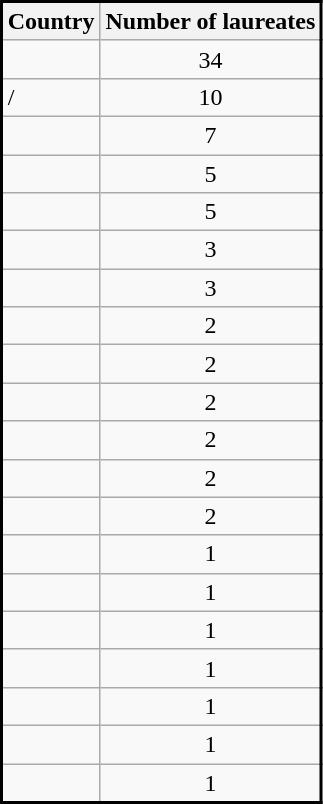<table class="wikitable sortable" style="text-align:center; overflow:auto;border:2px solid; margin-left:0px; margin-right:auto;">
<tr style="background:#ececec; vertical-align:top;">
<th>Country</th>
<th>Number of laureates</th>
</tr>
<tr>
<td style="text-align:left;"></td>
<td>34</td>
</tr>
<tr>
<td style="text-align:left;"> / </td>
<td>10</td>
</tr>
<tr>
<td style="text-align:left;"></td>
<td>7</td>
</tr>
<tr>
<td style="text-align:left;"></td>
<td>5</td>
</tr>
<tr>
<td style="text-align:left;"></td>
<td>5</td>
</tr>
<tr>
<td style="text-align:left;"></td>
<td>3</td>
</tr>
<tr>
<td style="text-align:left;"></td>
<td>3</td>
</tr>
<tr>
<td style="text-align:left;"></td>
<td>2</td>
</tr>
<tr>
<td style="text-align:left;"></td>
<td>2</td>
</tr>
<tr>
<td style="text-align:left;"></td>
<td>2</td>
</tr>
<tr>
<td style="text-align:left;"></td>
<td>2</td>
</tr>
<tr>
<td style="text-align:left;"></td>
<td>2</td>
</tr>
<tr>
<td style="text-align:left;"></td>
<td>2</td>
</tr>
<tr>
<td style="text-align:left;"></td>
<td>1</td>
</tr>
<tr>
<td style="text-align:left;"></td>
<td>1</td>
</tr>
<tr>
<td style="text-align:left;"></td>
<td>1</td>
</tr>
<tr>
<td style="text-align:left;"></td>
<td>1</td>
</tr>
<tr>
<td style="text-align:left;"></td>
<td>1</td>
</tr>
<tr>
<td style="text-align:left;"></td>
<td>1</td>
</tr>
<tr>
<td style="text-align:left;"></td>
<td>1</td>
</tr>
</table>
